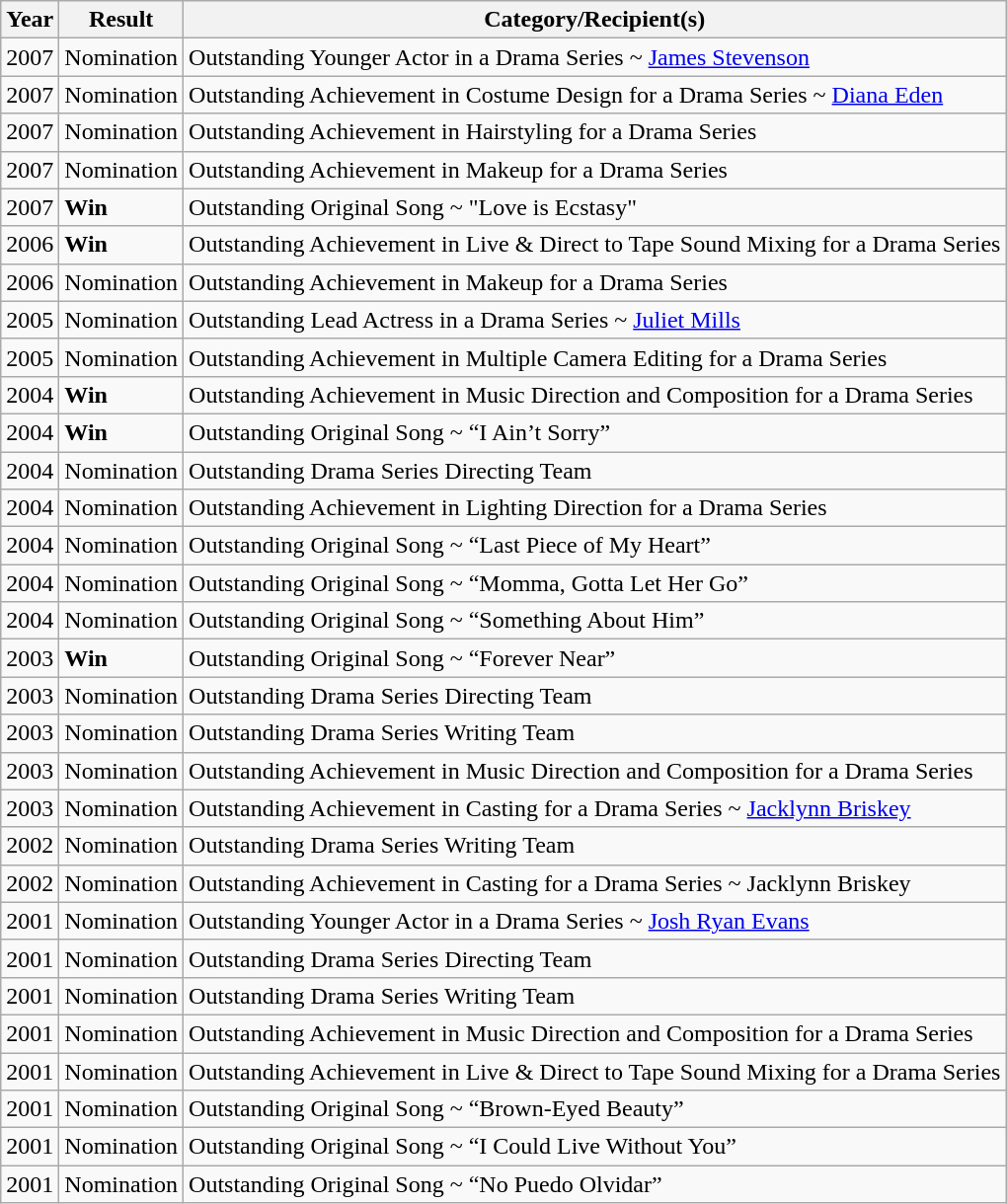<table class="wikitable">
<tr>
<th>Year</th>
<th>Result</th>
<th>Category/Recipient(s)</th>
</tr>
<tr>
<td>2007</td>
<td>Nomination</td>
<td>Outstanding Younger Actor in a Drama Series ~ <a href='#'>James Stevenson</a></td>
</tr>
<tr>
<td>2007</td>
<td>Nomination</td>
<td>Outstanding Achievement in Costume Design for a Drama Series ~ <a href='#'>Diana Eden</a></td>
</tr>
<tr>
<td>2007</td>
<td>Nomination</td>
<td>Outstanding Achievement in Hairstyling for a Drama Series</td>
</tr>
<tr>
<td>2007</td>
<td>Nomination</td>
<td>Outstanding Achievement in Makeup for a Drama Series</td>
</tr>
<tr>
<td>2007</td>
<td><strong>Win</strong></td>
<td>Outstanding Original Song ~ "Love is Ecstasy"</td>
</tr>
<tr>
<td>2006</td>
<td><strong>Win</strong></td>
<td>Outstanding Achievement in Live & Direct to Tape Sound Mixing for a Drama Series</td>
</tr>
<tr>
<td>2006</td>
<td>Nomination</td>
<td>Outstanding Achievement in Makeup for a Drama Series</td>
</tr>
<tr>
<td>2005</td>
<td>Nomination</td>
<td>Outstanding Lead Actress in a Drama Series ~ <a href='#'>Juliet Mills</a></td>
</tr>
<tr>
<td>2005</td>
<td>Nomination</td>
<td>Outstanding Achievement in Multiple Camera Editing for a Drama Series</td>
</tr>
<tr>
<td>2004</td>
<td><strong>Win</strong></td>
<td>Outstanding Achievement in Music Direction and Composition for a Drama Series</td>
</tr>
<tr>
<td>2004</td>
<td><strong>Win</strong></td>
<td>Outstanding Original Song ~ “I Ain’t Sorry”</td>
</tr>
<tr>
<td>2004</td>
<td>Nomination</td>
<td>Outstanding Drama Series Directing Team</td>
</tr>
<tr>
<td>2004</td>
<td>Nomination</td>
<td>Outstanding Achievement in Lighting Direction for a Drama Series</td>
</tr>
<tr>
<td>2004</td>
<td>Nomination</td>
<td>Outstanding Original Song ~ “Last Piece of My Heart”</td>
</tr>
<tr>
<td>2004</td>
<td>Nomination</td>
<td>Outstanding Original Song ~ “Momma, Gotta Let Her Go”</td>
</tr>
<tr>
<td>2004</td>
<td>Nomination</td>
<td>Outstanding Original Song ~ “Something About Him”</td>
</tr>
<tr>
<td>2003</td>
<td><strong>Win</strong></td>
<td>Outstanding Original Song ~ “Forever Near”</td>
</tr>
<tr>
<td>2003</td>
<td>Nomination</td>
<td>Outstanding Drama Series Directing Team</td>
</tr>
<tr>
<td>2003</td>
<td>Nomination</td>
<td>Outstanding Drama Series Writing Team</td>
</tr>
<tr>
<td>2003</td>
<td>Nomination</td>
<td>Outstanding Achievement in Music Direction and Composition for a Drama Series</td>
</tr>
<tr>
<td>2003</td>
<td>Nomination</td>
<td>Outstanding Achievement in Casting for a Drama Series ~ <a href='#'>Jacklynn Briskey</a></td>
</tr>
<tr>
<td>2002</td>
<td>Nomination</td>
<td>Outstanding Drama Series Writing Team</td>
</tr>
<tr>
<td>2002</td>
<td>Nomination</td>
<td>Outstanding Achievement in Casting for a Drama Series ~ Jacklynn Briskey</td>
</tr>
<tr>
<td>2001</td>
<td>Nomination</td>
<td>Outstanding Younger Actor in a Drama Series ~ <a href='#'>Josh Ryan Evans</a></td>
</tr>
<tr>
<td>2001</td>
<td>Nomination</td>
<td>Outstanding Drama Series Directing Team</td>
</tr>
<tr>
<td>2001</td>
<td>Nomination</td>
<td>Outstanding Drama Series Writing Team</td>
</tr>
<tr>
<td>2001</td>
<td>Nomination</td>
<td>Outstanding Achievement in Music Direction and Composition for a Drama Series</td>
</tr>
<tr>
<td>2001</td>
<td>Nomination</td>
<td>Outstanding Achievement in Live & Direct to Tape Sound Mixing for a Drama Series</td>
</tr>
<tr>
<td>2001</td>
<td>Nomination</td>
<td>Outstanding Original Song ~ “Brown-Eyed Beauty”</td>
</tr>
<tr>
<td>2001</td>
<td>Nomination</td>
<td>Outstanding Original Song ~ “I Could Live Without You”</td>
</tr>
<tr>
<td>2001</td>
<td>Nomination</td>
<td>Outstanding Original Song ~ “No Puedo Olvidar”</td>
</tr>
</table>
